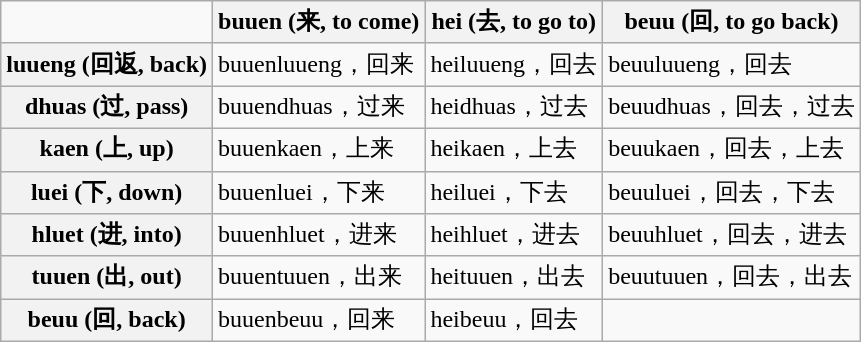<table class="wikitable">
<tr>
<td></td>
<th>buuen (来, to come)</th>
<th>hei (去, to go to)</th>
<th>beuu (回, to go back)</th>
</tr>
<tr>
<th>luueng (回返, back)</th>
<td>buuenluueng，回来</td>
<td>heiluueng，回去</td>
<td>beuuluueng，回去</td>
</tr>
<tr>
<th>dhuas (过, pass)</th>
<td>buuendhuas，过来</td>
<td>heidhuas，过去</td>
<td>beuudhuas，回去，过去</td>
</tr>
<tr>
<th>kaen (上, up)</th>
<td>buuenkaen，上来</td>
<td>heikaen，上去</td>
<td>beuukaen，回去，上去</td>
</tr>
<tr>
<th>luei (下, down)</th>
<td>buuenluei，下来</td>
<td>heiluei，下去</td>
<td>beuuluei，回去，下去</td>
</tr>
<tr>
<th>hluet (进, into)</th>
<td>buuenhluet，进来</td>
<td>heihluet，进去</td>
<td>beuuhluet，回去，进去</td>
</tr>
<tr>
<th>tuuen (出, out)</th>
<td>buuentuuen，出来</td>
<td>heituuen，出去</td>
<td>beuutuuen，回去，出去</td>
</tr>
<tr>
<th>beuu (回, back)</th>
<td>buuenbeuu，回来</td>
<td>heibeuu，回去</td>
<td></td>
</tr>
</table>
